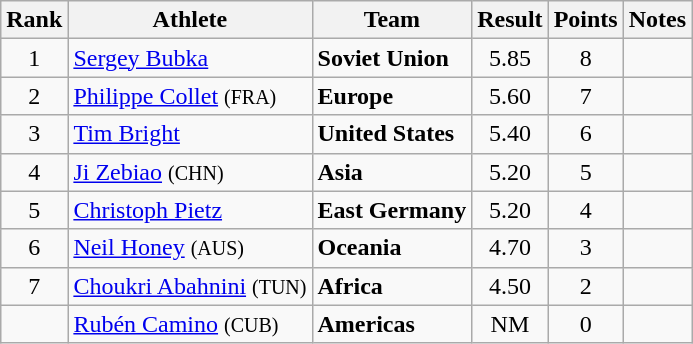<table class="wikitable" style="text-align:center">
<tr>
<th>Rank</th>
<th>Athlete</th>
<th>Team</th>
<th>Result</th>
<th>Points</th>
<th>Notes</th>
</tr>
<tr>
<td>1</td>
<td align="left"><a href='#'>Sergey Bubka</a></td>
<td align=left><strong>Soviet Union</strong></td>
<td>5.85</td>
<td>8</td>
<td></td>
</tr>
<tr>
<td>2</td>
<td align="left"><a href='#'>Philippe Collet</a> <small>(FRA) </small></td>
<td align=left><strong>Europe</strong></td>
<td>5.60</td>
<td>7</td>
<td></td>
</tr>
<tr>
<td>3</td>
<td align="left"><a href='#'>Tim Bright</a></td>
<td align=left><strong>United States</strong></td>
<td>5.40</td>
<td>6</td>
<td></td>
</tr>
<tr>
<td>4</td>
<td align="left"><a href='#'>Ji Zebiao</a> <small>(CHN) </small></td>
<td align=left><strong>Asia</strong></td>
<td>5.20</td>
<td>5</td>
<td></td>
</tr>
<tr>
<td>5</td>
<td align="left"><a href='#'>Christoph Pietz</a></td>
<td align=left><strong>East Germany</strong></td>
<td>5.20</td>
<td>4</td>
<td></td>
</tr>
<tr>
<td>6</td>
<td align="left"><a href='#'>Neil Honey</a> <small>(AUS) </small></td>
<td align=left><strong>Oceania</strong></td>
<td>4.70</td>
<td>3</td>
<td></td>
</tr>
<tr>
<td>7</td>
<td align="left"><a href='#'>Choukri Abahnini</a> <small>(TUN) </small></td>
<td align=left><strong>Africa</strong></td>
<td>4.50</td>
<td>2</td>
<td></td>
</tr>
<tr>
<td></td>
<td align="left"><a href='#'>Rubén Camino</a> <small>(CUB) </small></td>
<td align=left><strong>Americas</strong></td>
<td>NM</td>
<td>0</td>
<td></td>
</tr>
</table>
